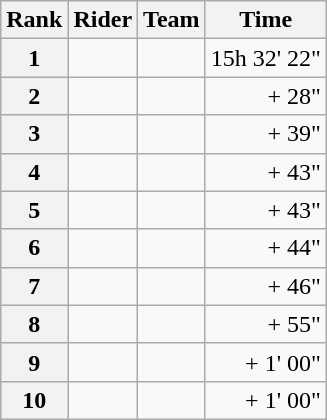<table class="wikitable" margin-bottom:0;">
<tr>
<th scope="col">Rank</th>
<th scope="col">Rider</th>
<th scope="col">Team</th>
<th scope="col">Time</th>
</tr>
<tr>
<th scope="row">1</th>
<td> </td>
<td></td>
<td align="right">15h 32' 22"</td>
</tr>
<tr>
<th scope="row">2</th>
<td></td>
<td></td>
<td align="right">+ 28"</td>
</tr>
<tr>
<th scope="row">3</th>
<td></td>
<td></td>
<td align="right">+ 39"</td>
</tr>
<tr>
<th scope="row">4</th>
<td></td>
<td></td>
<td align="right">+ 43"</td>
</tr>
<tr>
<th scope="row">5</th>
<td></td>
<td></td>
<td align="right">+ 43"</td>
</tr>
<tr>
<th scope="row">6</th>
<td></td>
<td></td>
<td align="right">+ 44"</td>
</tr>
<tr>
<th scope="row">7</th>
<td></td>
<td></td>
<td align="right">+ 46"</td>
</tr>
<tr>
<th scope="row">8</th>
<td></td>
<td></td>
<td align="right">+ 55"</td>
</tr>
<tr>
<th scope="row">9</th>
<td></td>
<td></td>
<td align="right">+ 1' 00"</td>
</tr>
<tr>
<th scope="row">10</th>
<td></td>
<td></td>
<td align="right">+ 1' 00"</td>
</tr>
</table>
